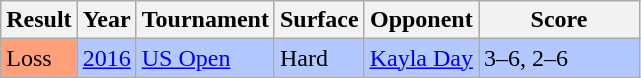<table class="sortable wikitable">
<tr>
<th>Result</th>
<th>Year</th>
<th>Tournament</th>
<th>Surface</th>
<th>Opponent</th>
<th class="unsortable" width="100">Score</th>
</tr>
<tr style="background:#b2c8ff;">
<td bgcolor="FFA07A">Loss</td>
<td><a href='#'>2016</a></td>
<td><a href='#'>US Open</a></td>
<td>Hard</td>
<td> <a href='#'>Kayla Day</a></td>
<td>3–6, 2–6</td>
</tr>
</table>
